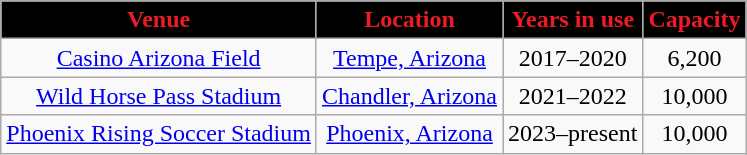<table class="wikitable" style="text-align:center">
<tr>
<th style="background:#000000; color:#EC1C24;" scope="col">Venue</th>
<th style="background:#000000; color:#EC1C24;" scope="col">Location</th>
<th style="background:#000000; color:#EC1C24;" scope="col">Years in use</th>
<th style="background:#000000; color:#EC1C24;" scope="col">Capacity</th>
</tr>
<tr>
<td><a href='#'>Casino Arizona Field</a></td>
<td><a href='#'>Tempe, Arizona</a></td>
<td>2017–2020</td>
<td>6,200</td>
</tr>
<tr>
<td><a href='#'>Wild Horse Pass Stadium</a></td>
<td><a href='#'>Chandler, Arizona</a></td>
<td>2021–2022</td>
<td>10,000</td>
</tr>
<tr>
<td><a href='#'>Phoenix Rising Soccer Stadium</a></td>
<td><a href='#'>Phoenix, Arizona</a></td>
<td>2023–present</td>
<td>10,000</td>
</tr>
</table>
